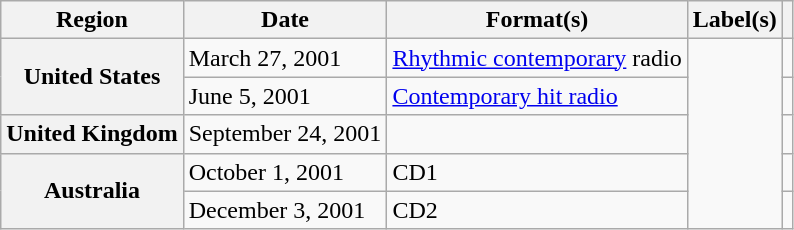<table class="wikitable plainrowheaders">
<tr>
<th scope="col">Region</th>
<th scope="col">Date</th>
<th scope="col">Format(s)</th>
<th scope="col">Label(s)</th>
<th scope="col"></th>
</tr>
<tr>
<th scope="row" rowspan="2">United States</th>
<td>March 27, 2001</td>
<td><a href='#'>Rhythmic contemporary</a> radio</td>
<td rowspan="5"></td>
<td></td>
</tr>
<tr>
<td>June 5, 2001</td>
<td><a href='#'>Contemporary hit radio</a></td>
<td></td>
</tr>
<tr>
<th scope="row">United Kingdom</th>
<td>September 24, 2001</td>
<td></td>
<td></td>
</tr>
<tr>
<th scope="row" rowspan="2">Australia</th>
<td>October 1, 2001</td>
<td>CD1</td>
<td></td>
</tr>
<tr>
<td>December 3, 2001</td>
<td>CD2</td>
<td></td>
</tr>
</table>
